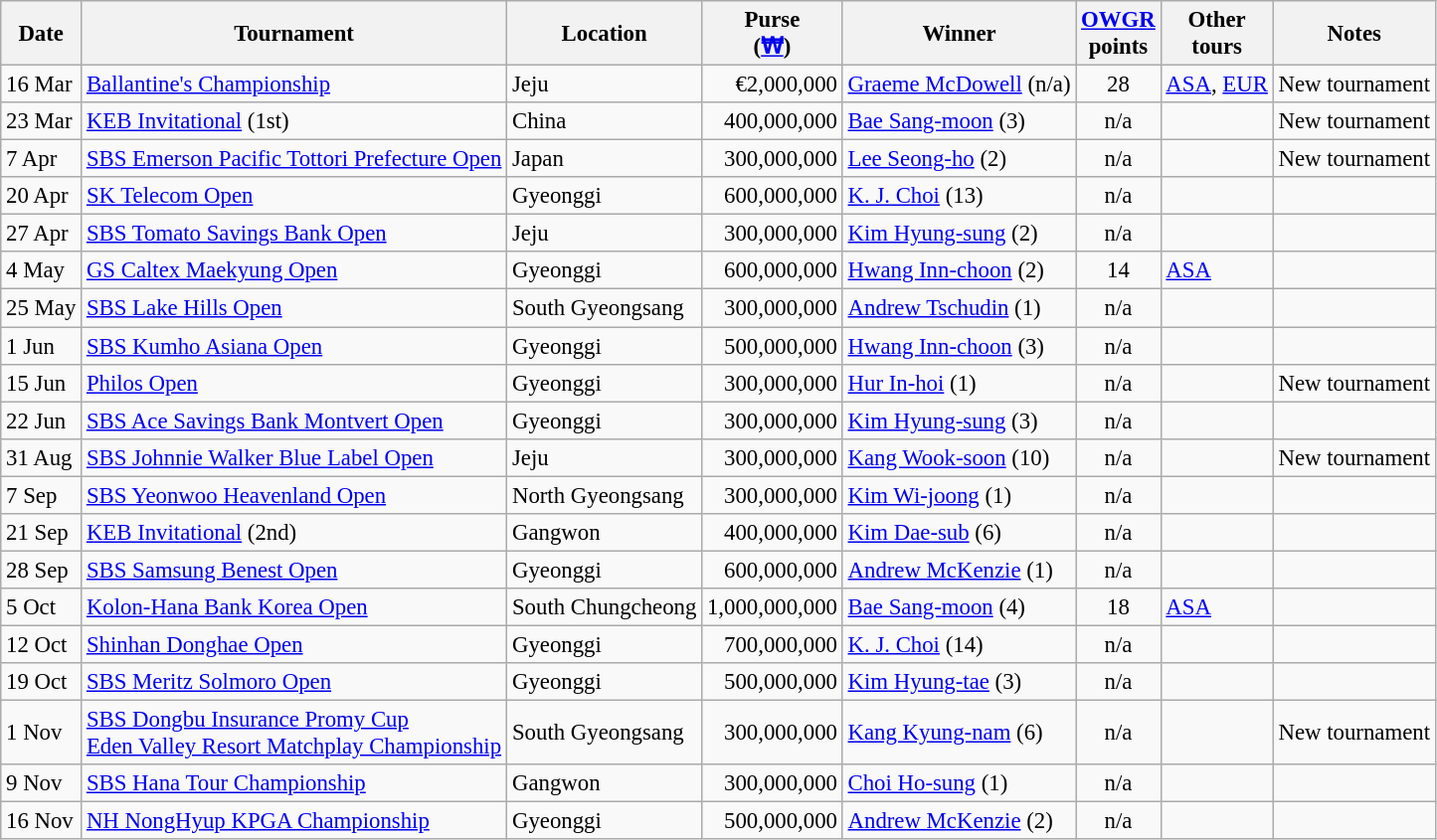<table class="wikitable" style="font-size:95%;">
<tr>
<th>Date</th>
<th>Tournament</th>
<th>Location</th>
<th>Purse<br>(<a href='#'>₩</a>)</th>
<th>Winner</th>
<th><a href='#'>OWGR</a><br>points</th>
<th>Other<br>tours</th>
<th>Notes</th>
</tr>
<tr>
<td>16 Mar</td>
<td><a href='#'>Ballantine's Championship</a></td>
<td>Jeju</td>
<td align=right>€2,000,000</td>
<td>  <a href='#'>Graeme McDowell</a> (n/a)</td>
<td align=center>28</td>
<td><a href='#'>ASA</a>, <a href='#'>EUR</a></td>
<td>New tournament</td>
</tr>
<tr>
<td>23 Mar</td>
<td><a href='#'>KEB Invitational</a> (1st)</td>
<td>China</td>
<td align=right>400,000,000</td>
<td> <a href='#'>Bae Sang-moon</a> (3)</td>
<td align=center>n/a</td>
<td></td>
<td>New tournament</td>
</tr>
<tr>
<td>7 Apr</td>
<td><a href='#'>SBS Emerson Pacific Tottori Prefecture Open</a></td>
<td>Japan</td>
<td align=right>300,000,000</td>
<td> <a href='#'>Lee Seong-ho</a> (2)</td>
<td align=center>n/a</td>
<td></td>
<td>New tournament</td>
</tr>
<tr>
<td>20 Apr</td>
<td><a href='#'>SK Telecom Open</a></td>
<td>Gyeonggi</td>
<td align=right>600,000,000</td>
<td> <a href='#'>K. J. Choi</a> (13)</td>
<td align=center>n/a</td>
<td></td>
<td></td>
</tr>
<tr>
<td>27 Apr</td>
<td><a href='#'>SBS Tomato Savings Bank Open</a></td>
<td>Jeju</td>
<td align=right>300,000,000</td>
<td> <a href='#'>Kim Hyung-sung</a> (2)</td>
<td align=center>n/a</td>
<td></td>
<td></td>
</tr>
<tr>
<td>4 May</td>
<td><a href='#'>GS Caltex Maekyung Open</a></td>
<td>Gyeonggi</td>
<td align=right>600,000,000</td>
<td> <a href='#'>Hwang Inn-choon</a> (2)</td>
<td align=center>14</td>
<td><a href='#'>ASA</a></td>
<td></td>
</tr>
<tr>
<td>25 May</td>
<td><a href='#'>SBS Lake Hills Open</a></td>
<td>South Gyeongsang</td>
<td align=right>300,000,000</td>
<td> <a href='#'>Andrew Tschudin</a> (1)</td>
<td align=center>n/a</td>
<td></td>
<td></td>
</tr>
<tr>
<td>1 Jun</td>
<td><a href='#'>SBS Kumho Asiana Open</a></td>
<td>Gyeonggi</td>
<td align=right>500,000,000</td>
<td> <a href='#'>Hwang Inn-choon</a> (3)</td>
<td align=center>n/a</td>
<td></td>
<td></td>
</tr>
<tr>
<td>15 Jun</td>
<td><a href='#'>Philos Open</a></td>
<td>Gyeonggi</td>
<td align=right>300,000,000</td>
<td> <a href='#'>Hur In-hoi</a> (1)</td>
<td align=center>n/a</td>
<td></td>
<td>New tournament</td>
</tr>
<tr>
<td>22 Jun</td>
<td><a href='#'>SBS Ace Savings Bank Montvert Open</a></td>
<td>Gyeonggi</td>
<td align=right>300,000,000</td>
<td> <a href='#'>Kim Hyung-sung</a> (3)</td>
<td align=center>n/a</td>
<td></td>
<td></td>
</tr>
<tr>
<td>31 Aug</td>
<td><a href='#'>SBS Johnnie Walker Blue Label Open</a></td>
<td>Jeju</td>
<td align=right>300,000,000</td>
<td> <a href='#'>Kang Wook-soon</a> (10)</td>
<td align=center>n/a</td>
<td></td>
<td>New tournament</td>
</tr>
<tr>
<td>7 Sep</td>
<td><a href='#'>SBS Yeonwoo Heavenland Open</a></td>
<td>North Gyeongsang</td>
<td align=right>300,000,000</td>
<td> <a href='#'>Kim Wi-joong</a> (1)</td>
<td align=center>n/a</td>
<td></td>
<td></td>
</tr>
<tr>
<td>21 Sep</td>
<td><a href='#'>KEB Invitational</a> (2nd)</td>
<td>Gangwon</td>
<td align=right>400,000,000</td>
<td> <a href='#'>Kim Dae-sub</a> (6)</td>
<td align=center>n/a</td>
<td></td>
<td></td>
</tr>
<tr>
<td>28 Sep</td>
<td><a href='#'>SBS Samsung Benest Open</a></td>
<td>Gyeonggi</td>
<td align=right>600,000,000</td>
<td> <a href='#'>Andrew McKenzie</a> (1)</td>
<td align=center>n/a</td>
<td></td>
<td></td>
</tr>
<tr>
<td>5 Oct</td>
<td><a href='#'>Kolon-Hana Bank Korea Open</a></td>
<td>South Chungcheong</td>
<td align=right>1,000,000,000</td>
<td> <a href='#'>Bae Sang-moon</a> (4)</td>
<td align=center>18</td>
<td><a href='#'>ASA</a></td>
<td></td>
</tr>
<tr>
<td>12 Oct</td>
<td><a href='#'>Shinhan Donghae Open</a></td>
<td>Gyeonggi</td>
<td align=right>700,000,000</td>
<td> <a href='#'>K. J. Choi</a> (14)</td>
<td align=center>n/a</td>
<td></td>
<td></td>
</tr>
<tr>
<td>19 Oct</td>
<td><a href='#'>SBS Meritz Solmoro Open</a></td>
<td>Gyeonggi</td>
<td align=right>500,000,000</td>
<td> <a href='#'>Kim Hyung-tae</a> (3)</td>
<td align=center>n/a</td>
<td></td>
<td></td>
</tr>
<tr>
<td>1 Nov</td>
<td><a href='#'>SBS Dongbu Insurance Promy Cup<br>Eden Valley Resort Matchplay Championship</a></td>
<td>South Gyeongsang</td>
<td align=right>300,000,000</td>
<td> <a href='#'>Kang Kyung-nam</a> (6)</td>
<td align=center>n/a</td>
<td></td>
<td>New tournament</td>
</tr>
<tr>
<td>9 Nov</td>
<td><a href='#'>SBS Hana Tour Championship</a></td>
<td>Gangwon</td>
<td align=right>300,000,000</td>
<td> <a href='#'>Choi Ho-sung</a> (1)</td>
<td align=center>n/a</td>
<td></td>
<td></td>
</tr>
<tr>
<td>16 Nov</td>
<td><a href='#'>NH NongHyup KPGA Championship</a></td>
<td>Gyeonggi</td>
<td align=right>500,000,000</td>
<td> <a href='#'>Andrew McKenzie</a> (2)</td>
<td align=center>n/a</td>
<td></td>
<td></td>
</tr>
</table>
